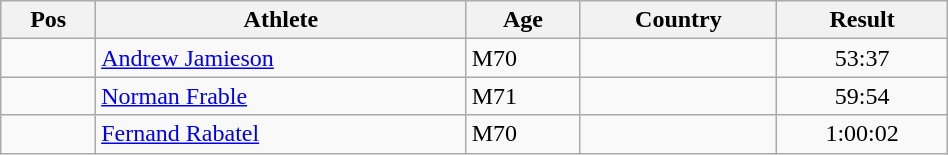<table class="wikitable"  style="text-align:center; width:50%;">
<tr>
<th>Pos</th>
<th>Athlete</th>
<th>Age</th>
<th>Country</th>
<th>Result</th>
</tr>
<tr>
<td align=center></td>
<td align=left><a href='#'>Andrew Jamieson</a></td>
<td align=left>M70</td>
<td align=left></td>
<td>53:37</td>
</tr>
<tr>
<td align=center></td>
<td align=left><a href='#'>Norman Frable</a></td>
<td align=left>M71</td>
<td align=left></td>
<td>59:54</td>
</tr>
<tr>
<td align=center></td>
<td align=left><a href='#'>Fernand Rabatel</a></td>
<td align=left>M70</td>
<td align=left></td>
<td>1:00:02</td>
</tr>
</table>
